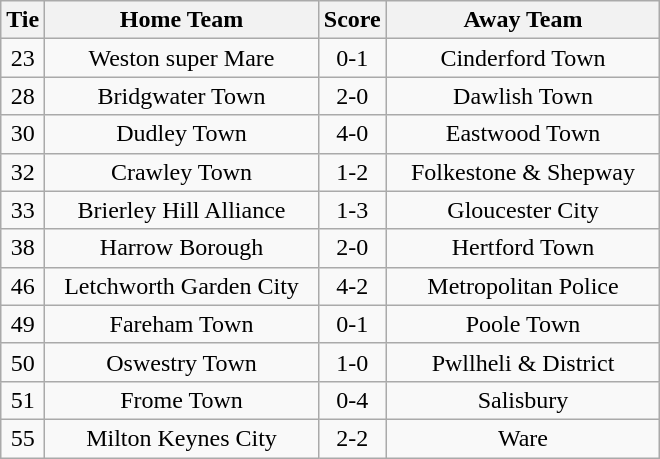<table class="wikitable" style="text-align:center;">
<tr>
<th width=20>Tie</th>
<th width=175>Home Team</th>
<th width=20>Score</th>
<th width=175>Away Team</th>
</tr>
<tr>
<td>23</td>
<td>Weston super Mare</td>
<td>0-1</td>
<td>Cinderford Town</td>
</tr>
<tr>
<td>28</td>
<td>Bridgwater Town</td>
<td>2-0</td>
<td>Dawlish Town</td>
</tr>
<tr>
<td>30</td>
<td>Dudley Town</td>
<td>4-0</td>
<td>Eastwood Town</td>
</tr>
<tr>
<td>32</td>
<td>Crawley Town</td>
<td>1-2</td>
<td>Folkestone & Shepway</td>
</tr>
<tr>
<td>33</td>
<td>Brierley Hill Alliance</td>
<td>1-3</td>
<td>Gloucester City</td>
</tr>
<tr>
<td>38</td>
<td>Harrow Borough</td>
<td>2-0</td>
<td>Hertford Town</td>
</tr>
<tr>
<td>46</td>
<td>Letchworth Garden City</td>
<td>4-2</td>
<td>Metropolitan Police</td>
</tr>
<tr>
<td>49</td>
<td>Fareham Town</td>
<td>0-1</td>
<td>Poole Town</td>
</tr>
<tr>
<td>50</td>
<td>Oswestry Town</td>
<td>1-0</td>
<td>Pwllheli & District</td>
</tr>
<tr>
<td>51</td>
<td>Frome Town</td>
<td>0-4</td>
<td>Salisbury</td>
</tr>
<tr>
<td>55</td>
<td>Milton Keynes City</td>
<td>2-2</td>
<td>Ware</td>
</tr>
</table>
